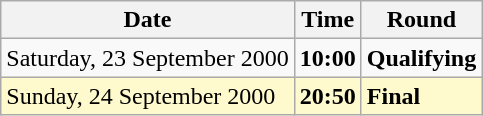<table class="wikitable">
<tr>
<th>Date</th>
<th>Time</th>
<th>Round</th>
</tr>
<tr>
<td>Saturday, 23 September 2000</td>
<td><strong>10:00</strong></td>
<td><strong>Qualifying</strong></td>
</tr>
<tr style=background:lemonchiffon>
<td>Sunday, 24 September 2000</td>
<td><strong>20:50</strong></td>
<td><strong>Final</strong></td>
</tr>
</table>
